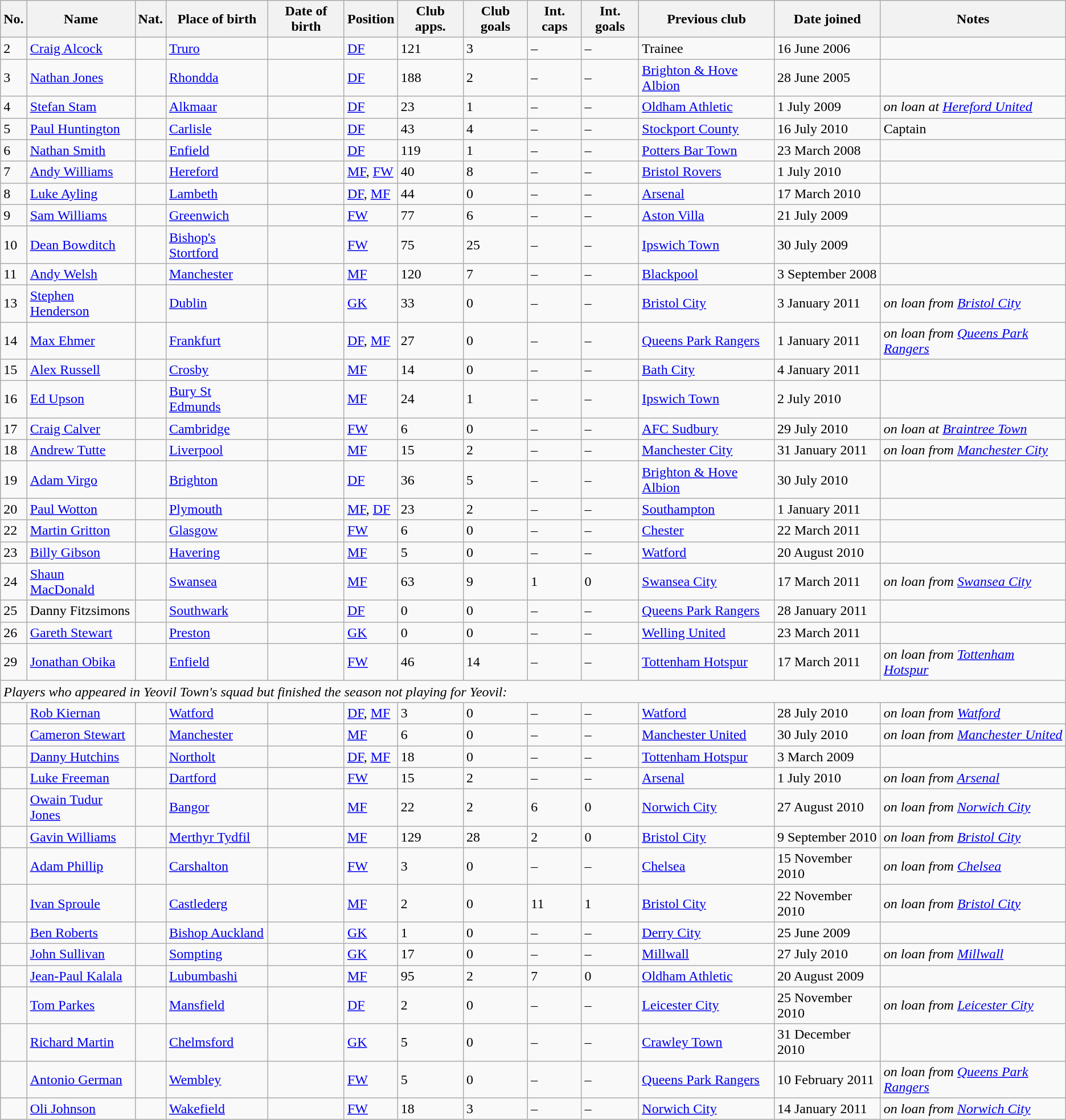<table class="wikitable"  class= style="text-align:center; font-size:85%">
<tr>
<th>No.</th>
<th>Name</th>
<th>Nat.</th>
<th>Place of birth</th>
<th>Date of birth</th>
<th>Position</th>
<th>Club apps.</th>
<th>Club goals</th>
<th>Int. caps</th>
<th>Int. goals</th>
<th>Previous club</th>
<th>Date joined</th>
<th>Notes</th>
</tr>
<tr>
<td>2</td>
<td><a href='#'>Craig Alcock</a></td>
<td></td>
<td><a href='#'>Truro</a></td>
<td></td>
<td><a href='#'>DF</a></td>
<td>121</td>
<td>3</td>
<td>–</td>
<td>–</td>
<td>Trainee</td>
<td>16 June 2006</td>
<td></td>
</tr>
<tr>
<td>3</td>
<td><a href='#'>Nathan Jones</a></td>
<td></td>
<td><a href='#'>Rhondda</a></td>
<td></td>
<td><a href='#'>DF</a></td>
<td>188</td>
<td>2</td>
<td>–</td>
<td>–</td>
<td><a href='#'>Brighton & Hove Albion</a></td>
<td>28 June 2005</td>
<td></td>
</tr>
<tr>
<td>4</td>
<td><a href='#'>Stefan Stam</a></td>
<td></td>
<td><a href='#'>Alkmaar</a></td>
<td></td>
<td><a href='#'>DF</a></td>
<td>23</td>
<td>1</td>
<td>–</td>
<td>–</td>
<td><a href='#'>Oldham Athletic</a></td>
<td>1 July 2009</td>
<td><em>on loan at <a href='#'>Hereford United</a></em></td>
</tr>
<tr>
<td>5</td>
<td><a href='#'>Paul Huntington</a></td>
<td></td>
<td><a href='#'>Carlisle</a></td>
<td></td>
<td><a href='#'>DF</a></td>
<td>43</td>
<td>4</td>
<td>–</td>
<td>–</td>
<td><a href='#'>Stockport County</a></td>
<td>16 July 2010</td>
<td>Captain</td>
</tr>
<tr>
<td>6</td>
<td><a href='#'>Nathan Smith</a></td>
<td></td>
<td><a href='#'>Enfield</a></td>
<td></td>
<td><a href='#'>DF</a></td>
<td>119</td>
<td>1</td>
<td>–</td>
<td>–</td>
<td><a href='#'>Potters Bar Town</a></td>
<td>23 March 2008</td>
<td></td>
</tr>
<tr>
<td>7</td>
<td><a href='#'>Andy Williams</a></td>
<td></td>
<td><a href='#'>Hereford</a></td>
<td></td>
<td><a href='#'>MF</a>, <a href='#'>FW</a></td>
<td>40</td>
<td>8</td>
<td>–</td>
<td>–</td>
<td><a href='#'>Bristol Rovers</a></td>
<td>1 July 2010</td>
<td></td>
</tr>
<tr>
<td>8</td>
<td><a href='#'>Luke Ayling</a></td>
<td></td>
<td><a href='#'>Lambeth</a></td>
<td></td>
<td><a href='#'>DF</a>, <a href='#'>MF</a></td>
<td>44</td>
<td>0</td>
<td>–</td>
<td>–</td>
<td><a href='#'>Arsenal</a></td>
<td>17 March 2010</td>
<td></td>
</tr>
<tr>
<td>9</td>
<td><a href='#'>Sam Williams</a></td>
<td></td>
<td><a href='#'>Greenwich</a></td>
<td></td>
<td><a href='#'>FW</a></td>
<td>77</td>
<td>6</td>
<td>–</td>
<td>–</td>
<td><a href='#'>Aston Villa</a></td>
<td>21 July 2009</td>
<td></td>
</tr>
<tr>
<td>10</td>
<td><a href='#'>Dean Bowditch</a></td>
<td></td>
<td><a href='#'>Bishop's Stortford</a></td>
<td></td>
<td><a href='#'>FW</a></td>
<td>75</td>
<td>25</td>
<td>–</td>
<td>–</td>
<td><a href='#'>Ipswich Town</a></td>
<td>30 July 2009</td>
<td></td>
</tr>
<tr>
<td>11</td>
<td><a href='#'>Andy Welsh</a></td>
<td></td>
<td><a href='#'>Manchester</a></td>
<td></td>
<td><a href='#'>MF</a></td>
<td>120</td>
<td>7</td>
<td>–</td>
<td>–</td>
<td><a href='#'>Blackpool</a></td>
<td>3 September 2008</td>
<td></td>
</tr>
<tr>
<td>13</td>
<td><a href='#'>Stephen Henderson</a></td>
<td></td>
<td><a href='#'>Dublin</a></td>
<td></td>
<td><a href='#'>GK</a></td>
<td>33</td>
<td>0</td>
<td>–</td>
<td>–</td>
<td><a href='#'>Bristol City</a></td>
<td>3 January 2011</td>
<td><em>on loan from <a href='#'>Bristol City</a></em></td>
</tr>
<tr>
<td>14</td>
<td><a href='#'>Max Ehmer</a></td>
<td></td>
<td><a href='#'>Frankfurt</a></td>
<td></td>
<td><a href='#'>DF</a>, <a href='#'>MF</a></td>
<td>27</td>
<td>0</td>
<td>–</td>
<td>–</td>
<td><a href='#'>Queens Park Rangers</a></td>
<td>1 January 2011</td>
<td><em>on loan from <a href='#'>Queens Park Rangers</a></em></td>
</tr>
<tr>
<td>15</td>
<td><a href='#'>Alex Russell</a></td>
<td></td>
<td><a href='#'>Crosby</a></td>
<td></td>
<td><a href='#'>MF</a></td>
<td>14</td>
<td>0</td>
<td>–</td>
<td>–</td>
<td><a href='#'>Bath City</a></td>
<td>4 January 2011</td>
<td></td>
</tr>
<tr>
<td>16</td>
<td><a href='#'>Ed Upson</a></td>
<td></td>
<td><a href='#'>Bury St Edmunds</a></td>
<td></td>
<td><a href='#'>MF</a></td>
<td>24</td>
<td>1</td>
<td>–</td>
<td>–</td>
<td><a href='#'>Ipswich Town</a></td>
<td>2 July 2010</td>
<td></td>
</tr>
<tr>
<td>17</td>
<td><a href='#'>Craig Calver</a></td>
<td></td>
<td><a href='#'>Cambridge</a></td>
<td></td>
<td><a href='#'>FW</a></td>
<td>6</td>
<td>0</td>
<td>–</td>
<td>–</td>
<td><a href='#'>AFC Sudbury</a></td>
<td>29 July 2010</td>
<td><em>on loan at <a href='#'>Braintree Town</a></em></td>
</tr>
<tr>
<td>18</td>
<td><a href='#'>Andrew Tutte</a></td>
<td></td>
<td><a href='#'>Liverpool</a></td>
<td></td>
<td><a href='#'>MF</a></td>
<td>15</td>
<td>2</td>
<td>–</td>
<td>–</td>
<td><a href='#'>Manchester City</a></td>
<td>31 January 2011</td>
<td><em>on loan from <a href='#'>Manchester City</a></em></td>
</tr>
<tr>
<td>19</td>
<td><a href='#'>Adam Virgo</a></td>
<td></td>
<td> <a href='#'>Brighton</a></td>
<td></td>
<td><a href='#'>DF</a></td>
<td>36</td>
<td>5</td>
<td>–</td>
<td>–</td>
<td><a href='#'>Brighton & Hove Albion</a></td>
<td>30 July 2010</td>
<td></td>
</tr>
<tr>
<td>20</td>
<td><a href='#'>Paul Wotton</a></td>
<td></td>
<td><a href='#'>Plymouth</a></td>
<td></td>
<td><a href='#'>MF</a>, <a href='#'>DF</a></td>
<td>23</td>
<td>2</td>
<td>–</td>
<td>–</td>
<td><a href='#'>Southampton</a></td>
<td>1 January 2011</td>
<td></td>
</tr>
<tr>
<td>22</td>
<td><a href='#'>Martin Gritton</a></td>
<td></td>
<td><a href='#'>Glasgow</a></td>
<td></td>
<td><a href='#'>FW</a></td>
<td>6</td>
<td>0</td>
<td>–</td>
<td>–</td>
<td><a href='#'>Chester</a></td>
<td>22 March 2011</td>
<td></td>
</tr>
<tr>
<td>23</td>
<td><a href='#'>Billy Gibson</a></td>
<td></td>
<td><a href='#'>Havering</a></td>
<td></td>
<td><a href='#'>MF</a></td>
<td>5</td>
<td>0</td>
<td>–</td>
<td>–</td>
<td><a href='#'>Watford</a></td>
<td>20 August 2010</td>
<td></td>
</tr>
<tr>
<td>24</td>
<td><a href='#'>Shaun MacDonald</a></td>
<td></td>
<td><a href='#'>Swansea</a></td>
<td></td>
<td><a href='#'>MF</a></td>
<td>63</td>
<td>9</td>
<td>1</td>
<td>0</td>
<td><a href='#'>Swansea City</a></td>
<td>17 March 2011</td>
<td><em>on loan from <a href='#'>Swansea City</a></em></td>
</tr>
<tr>
<td>25</td>
<td>Danny Fitzsimons</td>
<td></td>
<td> <a href='#'>Southwark</a></td>
<td></td>
<td><a href='#'>DF</a></td>
<td>0</td>
<td>0</td>
<td>–</td>
<td>–</td>
<td><a href='#'>Queens Park Rangers</a></td>
<td>28 January 2011</td>
<td></td>
</tr>
<tr>
<td>26</td>
<td><a href='#'>Gareth Stewart</a></td>
<td></td>
<td><a href='#'>Preston</a></td>
<td></td>
<td><a href='#'>GK</a></td>
<td>0</td>
<td>0</td>
<td>–</td>
<td>–</td>
<td><a href='#'>Welling United</a></td>
<td>23 March 2011</td>
<td></td>
</tr>
<tr>
<td>29</td>
<td><a href='#'>Jonathan Obika</a></td>
<td></td>
<td><a href='#'>Enfield</a></td>
<td></td>
<td><a href='#'>FW</a></td>
<td>46</td>
<td>14</td>
<td>–</td>
<td>–</td>
<td><a href='#'>Tottenham Hotspur</a></td>
<td>17 March 2011</td>
<td><em>on loan from <a href='#'>Tottenham Hotspur</a></em></td>
</tr>
<tr>
<td colspan="13"><em>Players who appeared in Yeovil Town's squad but finished the season not playing for Yeovil:</em></td>
</tr>
<tr>
<td></td>
<td><a href='#'>Rob Kiernan</a></td>
<td></td>
<td> <a href='#'>Watford</a></td>
<td></td>
<td><a href='#'>DF</a>, <a href='#'>MF</a></td>
<td>3</td>
<td>0</td>
<td>–</td>
<td>–</td>
<td><a href='#'>Watford</a></td>
<td>28 July 2010</td>
<td><em>on loan from <a href='#'>Watford</a></em></td>
</tr>
<tr>
<td></td>
<td><a href='#'>Cameron Stewart</a></td>
<td></td>
<td><a href='#'>Manchester</a></td>
<td></td>
<td><a href='#'>MF</a></td>
<td>6</td>
<td>0</td>
<td>–</td>
<td>–</td>
<td><a href='#'>Manchester United</a></td>
<td>30 July 2010</td>
<td><em>on loan from <a href='#'>Manchester United</a></em></td>
</tr>
<tr>
<td></td>
<td><a href='#'>Danny Hutchins</a></td>
<td></td>
<td><a href='#'>Northolt</a></td>
<td></td>
<td><a href='#'>DF</a>, <a href='#'>MF</a></td>
<td>18</td>
<td>0</td>
<td>–</td>
<td>–</td>
<td><a href='#'>Tottenham Hotspur</a></td>
<td>3 March 2009</td>
<td></td>
</tr>
<tr>
<td></td>
<td><a href='#'>Luke Freeman</a></td>
<td></td>
<td><a href='#'>Dartford</a></td>
<td></td>
<td><a href='#'>FW</a></td>
<td>15</td>
<td>2</td>
<td>–</td>
<td>–</td>
<td><a href='#'>Arsenal</a></td>
<td>1 July 2010</td>
<td><em>on loan from <a href='#'>Arsenal</a></em></td>
</tr>
<tr>
<td></td>
<td><a href='#'>Owain Tudur Jones</a></td>
<td></td>
<td><a href='#'>Bangor</a></td>
<td></td>
<td><a href='#'>MF</a></td>
<td>22</td>
<td>2</td>
<td>6</td>
<td>0</td>
<td><a href='#'>Norwich City</a></td>
<td>27 August 2010</td>
<td><em>on loan from <a href='#'>Norwich City</a></em></td>
</tr>
<tr>
<td></td>
<td><a href='#'>Gavin Williams</a></td>
<td></td>
<td><a href='#'>Merthyr Tydfil</a></td>
<td></td>
<td><a href='#'>MF</a></td>
<td>129</td>
<td>28</td>
<td>2</td>
<td>0</td>
<td><a href='#'>Bristol City</a></td>
<td>9 September 2010</td>
<td><em>on loan from <a href='#'>Bristol City</a></em></td>
</tr>
<tr>
<td></td>
<td><a href='#'>Adam Phillip</a></td>
<td></td>
<td><a href='#'>Carshalton</a></td>
<td></td>
<td><a href='#'>FW</a></td>
<td>3</td>
<td>0</td>
<td>–</td>
<td>–</td>
<td><a href='#'>Chelsea</a></td>
<td>15 November 2010</td>
<td><em>on loan from <a href='#'>Chelsea</a></em></td>
</tr>
<tr>
<td></td>
<td><a href='#'>Ivan Sproule</a></td>
<td></td>
<td><a href='#'>Castlederg</a></td>
<td></td>
<td><a href='#'>MF</a></td>
<td>2</td>
<td>0</td>
<td>11</td>
<td>1</td>
<td><a href='#'>Bristol City</a></td>
<td>22 November 2010</td>
<td><em>on loan from <a href='#'>Bristol City</a></em></td>
</tr>
<tr>
<td></td>
<td><a href='#'>Ben Roberts</a></td>
<td></td>
<td><a href='#'>Bishop Auckland</a></td>
<td></td>
<td><a href='#'>GK</a></td>
<td>1</td>
<td>0</td>
<td>–</td>
<td>–</td>
<td><a href='#'>Derry City</a></td>
<td>25 June 2009</td>
<td></td>
</tr>
<tr>
<td></td>
<td><a href='#'>John Sullivan</a></td>
<td></td>
<td><a href='#'>Sompting</a></td>
<td></td>
<td><a href='#'>GK</a></td>
<td>17</td>
<td>0</td>
<td>–</td>
<td>–</td>
<td><a href='#'>Millwall</a></td>
<td>27 July 2010</td>
<td><em>on loan from <a href='#'>Millwall</a></em></td>
</tr>
<tr>
<td></td>
<td><a href='#'>Jean-Paul Kalala</a></td>
<td></td>
<td><a href='#'>Lubumbashi</a></td>
<td></td>
<td><a href='#'>MF</a></td>
<td>95</td>
<td>2</td>
<td>7</td>
<td>0</td>
<td><a href='#'>Oldham Athletic</a></td>
<td>20 August 2009</td>
<td></td>
</tr>
<tr>
<td></td>
<td><a href='#'>Tom Parkes</a></td>
<td></td>
<td><a href='#'>Mansfield</a></td>
<td></td>
<td><a href='#'>DF</a></td>
<td>2</td>
<td>0</td>
<td>–</td>
<td>–</td>
<td><a href='#'>Leicester City</a></td>
<td>25 November 2010</td>
<td><em>on loan from <a href='#'>Leicester City</a></em></td>
</tr>
<tr>
<td></td>
<td><a href='#'>Richard Martin</a></td>
<td></td>
<td><a href='#'>Chelmsford</a></td>
<td></td>
<td><a href='#'>GK</a></td>
<td>5</td>
<td>0</td>
<td>–</td>
<td>–</td>
<td><a href='#'>Crawley Town</a></td>
<td>31 December 2010</td>
<td></td>
</tr>
<tr>
<td></td>
<td><a href='#'>Antonio German</a></td>
<td></td>
<td><a href='#'>Wembley</a></td>
<td></td>
<td><a href='#'>FW</a></td>
<td>5</td>
<td>0</td>
<td>–</td>
<td>–</td>
<td><a href='#'>Queens Park Rangers</a></td>
<td>10 February 2011</td>
<td><em>on loan from <a href='#'>Queens Park Rangers</a></em></td>
</tr>
<tr>
<td></td>
<td><a href='#'>Oli Johnson</a></td>
<td></td>
<td><a href='#'>Wakefield</a></td>
<td></td>
<td><a href='#'>FW</a></td>
<td>18</td>
<td>3</td>
<td>–</td>
<td>–</td>
<td><a href='#'>Norwich City</a></td>
<td>14 January 2011</td>
<td><em>on loan from <a href='#'>Norwich City</a></em></td>
</tr>
</table>
